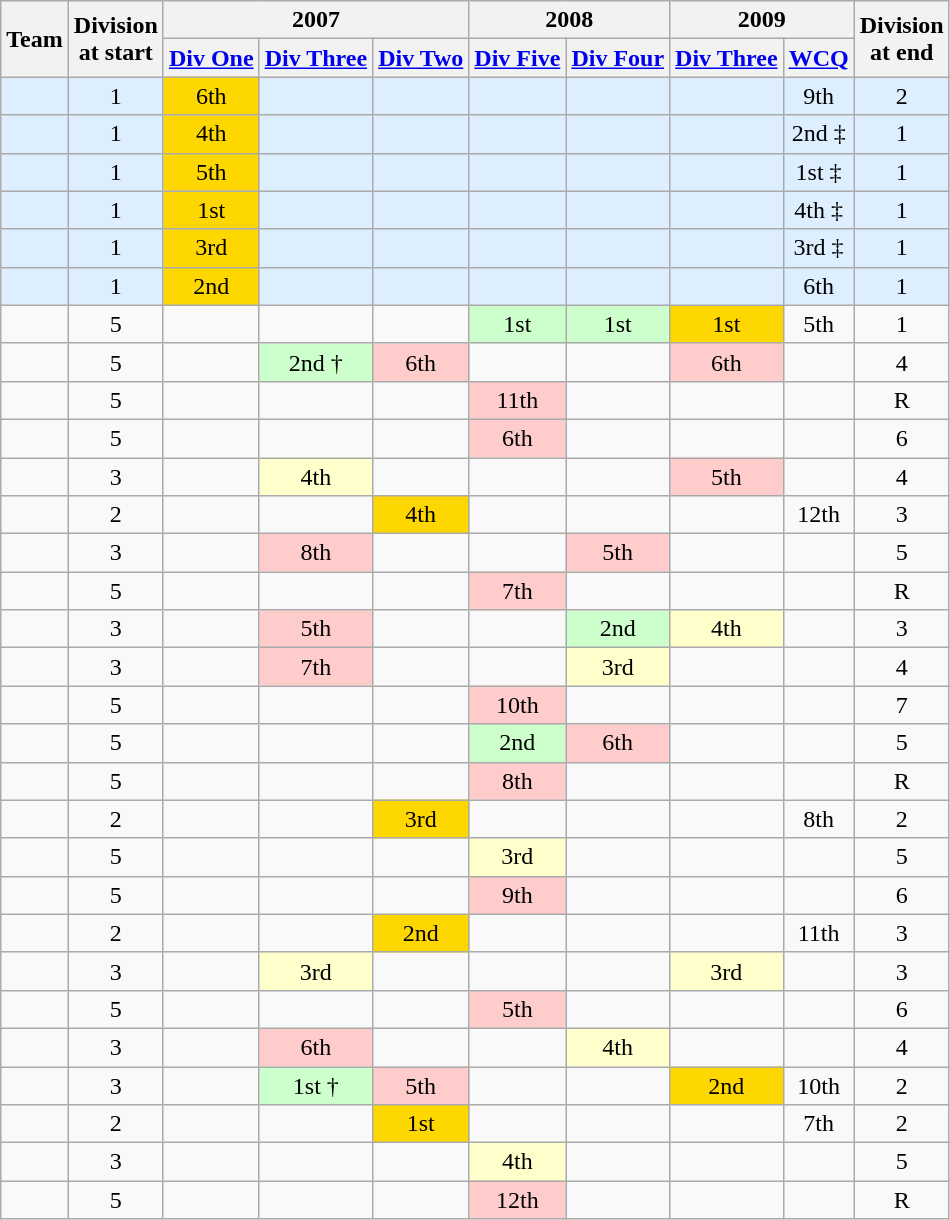<table class="wikitable sortable" style="text-align: center;">
<tr>
<th rowspan=2>Team</th>
<th rowspan=2>Division<br>at start</th>
<th colspan=3>2007</th>
<th colspan=2>2008</th>
<th colspan=2>2009</th>
<th rowspan=2>Division<br>at end</th>
</tr>
<tr>
<th><a href='#'>Div One</a></th>
<th><a href='#'>Div Three</a></th>
<th><a href='#'>Div Two</a></th>
<th><a href='#'>Div Five</a></th>
<th><a href='#'>Div Four</a></th>
<th><a href='#'>Div Three</a></th>
<th><a href='#'>WCQ</a></th>
</tr>
<tr bgcolor=ddeeff>
<td style="text-align:left;"></td>
<td>1</td>
<td bgcolor=gold>6th</td>
<td></td>
<td></td>
<td></td>
<td></td>
<td></td>
<td>9th </td>
<td>2</td>
</tr>
<tr bgcolor=ddeeff>
<td style="text-align:left;"></td>
<td>1</td>
<td bgcolor=gold>4th</td>
<td></td>
<td></td>
<td></td>
<td></td>
<td></td>
<td>2nd ‡</td>
<td>1</td>
</tr>
<tr bgcolor=ddeeff>
<td style="text-align:left;"></td>
<td>1</td>
<td bgcolor=gold>5th</td>
<td></td>
<td></td>
<td></td>
<td></td>
<td></td>
<td>1st ‡</td>
<td>1</td>
</tr>
<tr bgcolor=ddeeff>
<td style="text-align:left;"></td>
<td>1</td>
<td bgcolor=gold>1st</td>
<td></td>
<td></td>
<td></td>
<td></td>
<td></td>
<td>4th ‡</td>
<td>1</td>
</tr>
<tr bgcolor=ddeeff>
<td style="text-align:left;"></td>
<td>1</td>
<td bgcolor=gold>3rd</td>
<td></td>
<td></td>
<td></td>
<td></td>
<td></td>
<td>3rd ‡</td>
<td>1</td>
</tr>
<tr bgcolor=ddeeff>
<td style="text-align:left;"></td>
<td>1</td>
<td bgcolor=gold>2nd</td>
<td></td>
<td></td>
<td></td>
<td></td>
<td></td>
<td>6th </td>
<td>1</td>
</tr>
<tr>
<td style="text-align:left;"></td>
<td>5</td>
<td></td>
<td></td>
<td></td>
<td bgcolor=ccffcc>1st </td>
<td bgcolor=ccffcc>1st </td>
<td bgcolor=gold>1st</td>
<td>5th </td>
<td>1</td>
</tr>
<tr>
<td style="text-align:left;"></td>
<td>5</td>
<td></td>
<td bgcolor=ccffcc>2nd †</td>
<td bgcolor=ffcccc>6th </td>
<td></td>
<td></td>
<td bgcolor=ffcccc>6th </td>
<td></td>
<td>4</td>
</tr>
<tr>
<td style="text-align:left;"></td>
<td>5</td>
<td></td>
<td></td>
<td></td>
<td bgcolor=ffcccc>11th </td>
<td></td>
<td></td>
<td></td>
<td>R</td>
</tr>
<tr>
<td style="text-align:left;"></td>
<td>5</td>
<td></td>
<td></td>
<td></td>
<td bgcolor=ffcccc>6th </td>
<td></td>
<td></td>
<td></td>
<td>6</td>
</tr>
<tr>
<td style="text-align:left;"></td>
<td>3</td>
<td></td>
<td bgcolor=ffffcc>4th </td>
<td></td>
<td></td>
<td></td>
<td bgcolor=ffcccc>5th </td>
<td></td>
<td>4</td>
</tr>
<tr>
<td style="text-align:left;"></td>
<td>2</td>
<td></td>
<td></td>
<td bgcolor=gold>4th</td>
<td></td>
<td></td>
<td></td>
<td>12th </td>
<td>3</td>
</tr>
<tr>
<td style="text-align:left;"></td>
<td>3</td>
<td></td>
<td bgcolor=ffcccc>8th </td>
<td></td>
<td></td>
<td bgcolor=ffcccc>5th </td>
<td></td>
<td></td>
<td>5</td>
</tr>
<tr>
<td style="text-align:left;"></td>
<td>5</td>
<td></td>
<td></td>
<td></td>
<td bgcolor=ffcccc>7th </td>
<td></td>
<td></td>
<td></td>
<td>R</td>
</tr>
<tr>
<td style="text-align:left;"></td>
<td>3</td>
<td></td>
<td bgcolor=ffcccc>5th </td>
<td></td>
<td></td>
<td bgcolor=ccffcc>2nd </td>
<td bgcolor=ffffcc>4th </td>
<td></td>
<td>3</td>
</tr>
<tr>
<td style="text-align:left;"></td>
<td>3</td>
<td></td>
<td bgcolor=ffcccc>7th </td>
<td></td>
<td></td>
<td bgcolor=ffffcc>3rd </td>
<td></td>
<td></td>
<td>4</td>
</tr>
<tr>
<td style="text-align:left;"></td>
<td>5</td>
<td></td>
<td></td>
<td></td>
<td bgcolor=ffcccc>10th </td>
<td></td>
<td></td>
<td></td>
<td>7</td>
</tr>
<tr>
<td style="text-align:left;"></td>
<td>5</td>
<td></td>
<td></td>
<td></td>
<td bgcolor=ccffcc>2nd </td>
<td bgcolor=ffcccc>6th </td>
<td></td>
<td></td>
<td>5</td>
</tr>
<tr>
<td style="text-align:left;"></td>
<td>5</td>
<td></td>
<td></td>
<td></td>
<td bgcolor=ffcccc>8th </td>
<td></td>
<td></td>
<td></td>
<td>R</td>
</tr>
<tr>
<td style="text-align:left;"></td>
<td>2</td>
<td></td>
<td></td>
<td bgcolor=gold>3rd</td>
<td></td>
<td></td>
<td></td>
<td>8th </td>
<td>2</td>
</tr>
<tr>
<td style="text-align:left;"></td>
<td>5</td>
<td></td>
<td></td>
<td></td>
<td bgcolor=ffffcc>3rd </td>
<td></td>
<td></td>
<td></td>
<td>5</td>
</tr>
<tr>
<td style="text-align:left;"></td>
<td>5</td>
<td></td>
<td></td>
<td></td>
<td bgcolor=ffcccc>9th </td>
<td></td>
<td></td>
<td></td>
<td>6</td>
</tr>
<tr>
<td style="text-align:left;"></td>
<td>2</td>
<td></td>
<td></td>
<td bgcolor=gold>2nd</td>
<td></td>
<td></td>
<td></td>
<td>11th </td>
<td>3</td>
</tr>
<tr>
<td style="text-align:left;"></td>
<td>3</td>
<td></td>
<td bgcolor=ffffcc>3rd </td>
<td></td>
<td></td>
<td></td>
<td bgcolor=ffffcc>3rd </td>
<td></td>
<td>3</td>
</tr>
<tr>
<td style="text-align:left;"></td>
<td>5</td>
<td></td>
<td></td>
<td></td>
<td bgcolor=ffcccc>5th </td>
<td></td>
<td></td>
<td></td>
<td>6</td>
</tr>
<tr>
<td style="text-align:left;"></td>
<td>3</td>
<td></td>
<td bgcolor=ffcccc>6th </td>
<td></td>
<td></td>
<td bgcolor=ffffcc>4th </td>
<td></td>
<td></td>
<td>4</td>
</tr>
<tr>
<td style="text-align:left;"></td>
<td>3</td>
<td></td>
<td bgcolor=ccffcc>1st †</td>
<td bgcolor=ffcccc>5th </td>
<td></td>
<td></td>
<td bgcolor=gold>2nd</td>
<td>10th </td>
<td>2</td>
</tr>
<tr>
<td style="text-align:left;"></td>
<td>2</td>
<td></td>
<td></td>
<td bgcolor=gold>1st</td>
<td></td>
<td></td>
<td></td>
<td>7th </td>
<td>2</td>
</tr>
<tr>
<td style="text-align:left;"></td>
<td>3</td>
<td></td>
<td></td>
<td></td>
<td bgcolor=ffffcc>4th </td>
<td></td>
<td></td>
<td></td>
<td>5</td>
</tr>
<tr>
<td style="text-align:left;"></td>
<td>5</td>
<td></td>
<td></td>
<td></td>
<td bgcolor=ffcccc>12th </td>
<td></td>
<td></td>
<td></td>
<td>R</td>
</tr>
</table>
